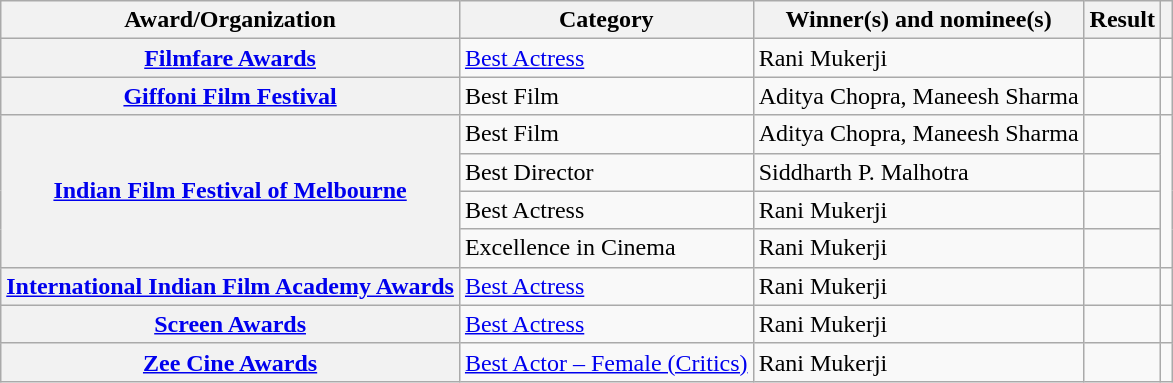<table class="wikitable plainrowheaders sortable">
<tr>
<th scope="col">Award/Organization</th>
<th scope="col">Category</th>
<th scope="col">Winner(s) and nominee(s)</th>
<th scope="col">Result</th>
<th scope="col" class="unsortable"></th>
</tr>
<tr>
<th scope="row"><a href='#'>Filmfare Awards</a></th>
<td><a href='#'>Best Actress</a></td>
<td>Rani Mukerji</td>
<td></td>
<td style="text-align:center;"></td>
</tr>
<tr>
<th scope="row"><a href='#'>Giffoni Film Festival</a></th>
<td>Best Film</td>
<td>Aditya Chopra, Maneesh Sharma</td>
<td></td>
<td style="text-align:center;"></td>
</tr>
<tr>
<th scope="row" rowspan="4"><a href='#'>Indian Film Festival of Melbourne</a></th>
<td>Best Film</td>
<td>Aditya Chopra, Maneesh Sharma</td>
<td></td>
<td style="text-align:center;" rowspan="4"><br></td>
</tr>
<tr>
<td>Best Director</td>
<td>Siddharth P. Malhotra</td>
<td></td>
</tr>
<tr>
<td>Best Actress</td>
<td>Rani Mukerji</td>
<td></td>
</tr>
<tr>
<td>Excellence in Cinema</td>
<td>Rani Mukerji</td>
<td></td>
</tr>
<tr>
<th scope="row"><a href='#'>International Indian Film Academy Awards</a></th>
<td><a href='#'>Best Actress</a></td>
<td>Rani Mukerji</td>
<td></td>
<td style="text-align:center;"></td>
</tr>
<tr>
<th scope="row"><a href='#'>Screen Awards</a></th>
<td><a href='#'>Best Actress</a></td>
<td>Rani Mukerji</td>
<td></td>
<td style="text-align:center;"></td>
</tr>
<tr>
<th scope="row"><a href='#'>Zee Cine Awards</a></th>
<td><a href='#'>Best Actor – Female (Critics)</a></td>
<td>Rani Mukerji</td>
<td></td>
<td style="text-align:center;"></td>
</tr>
</table>
